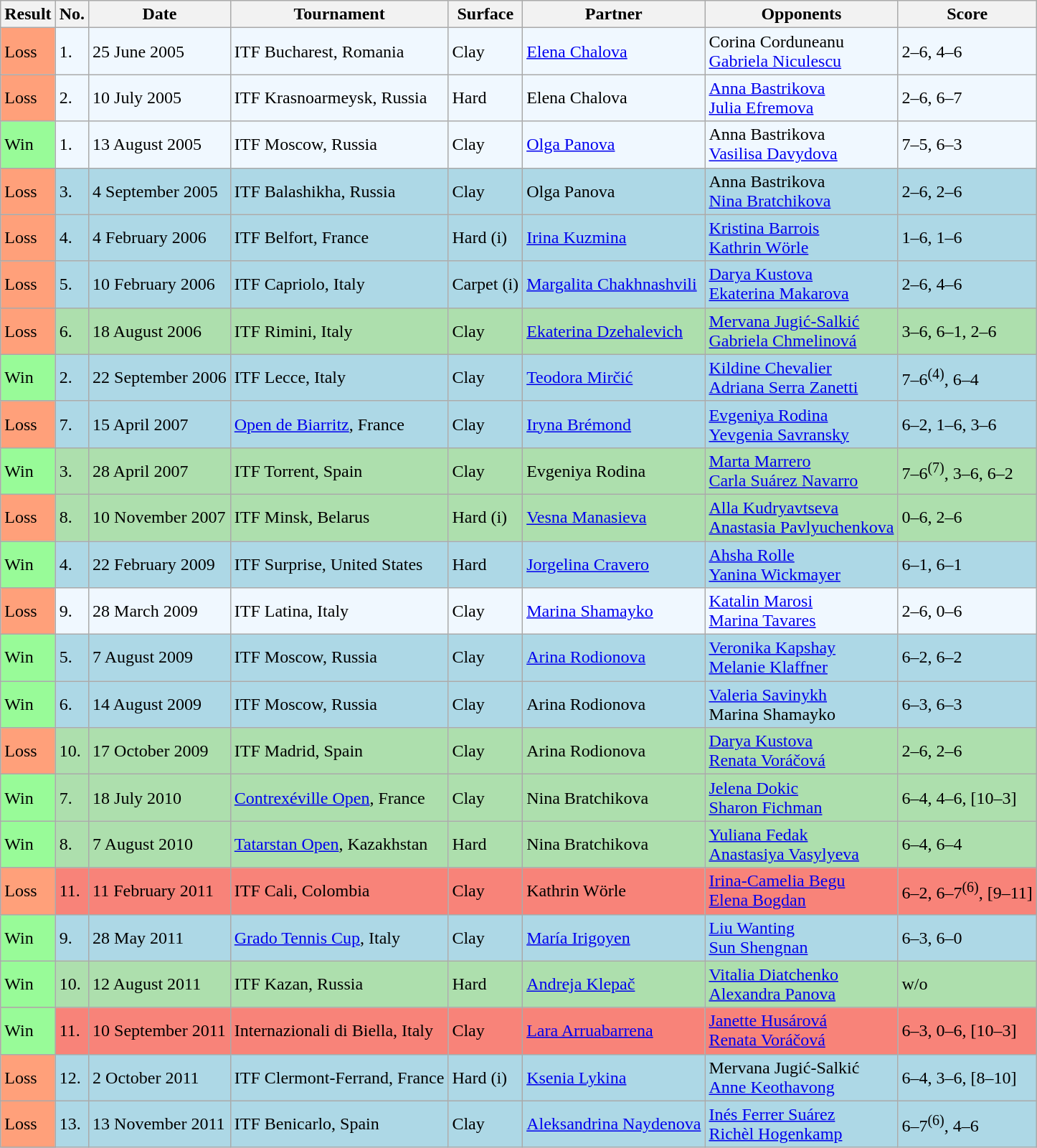<table class="sortable wikitable">
<tr>
<th>Result</th>
<th>No.</th>
<th>Date</th>
<th>Tournament</th>
<th>Surface</th>
<th>Partner</th>
<th>Opponents</th>
<th class="unsortable">Score</th>
</tr>
<tr style="background:#f0f8ff;">
<td style="background:#ffa07a;">Loss</td>
<td>1.</td>
<td>25 June 2005</td>
<td>ITF Bucharest, Romania</td>
<td>Clay</td>
<td> <a href='#'>Elena Chalova</a></td>
<td> Corina Corduneanu <br>  <a href='#'>Gabriela Niculescu</a></td>
<td>2–6, 4–6</td>
</tr>
<tr style="background:#f0f8ff;">
<td style="background:#ffa07a;">Loss</td>
<td>2.</td>
<td>10 July 2005</td>
<td>ITF Krasnoarmeysk, Russia</td>
<td>Hard</td>
<td> Elena Chalova</td>
<td> <a href='#'>Anna Bastrikova</a> <br>  <a href='#'>Julia Efremova</a></td>
<td>2–6, 6–7</td>
</tr>
<tr style="background:#f0f8ff;">
<td style="background:#98fb98;">Win</td>
<td>1.</td>
<td>13 August 2005</td>
<td>ITF Moscow, Russia</td>
<td>Clay</td>
<td> <a href='#'>Olga Panova</a></td>
<td> Anna Bastrikova <br>  <a href='#'>Vasilisa Davydova</a></td>
<td>7–5, 6–3</td>
</tr>
<tr style="background:lightblue;">
<td style="background:#ffa07a;">Loss</td>
<td>3.</td>
<td>4 September 2005</td>
<td>ITF Balashikha, Russia</td>
<td>Clay</td>
<td> Olga Panova</td>
<td> Anna Bastrikova <br>  <a href='#'>Nina Bratchikova</a></td>
<td>2–6, 2–6</td>
</tr>
<tr style="background:lightblue;">
<td style="background:#ffa07a;">Loss</td>
<td>4.</td>
<td>4 February 2006</td>
<td>ITF Belfort, France</td>
<td>Hard (i)</td>
<td> <a href='#'>Irina Kuzmina</a></td>
<td> <a href='#'>Kristina Barrois</a> <br>  <a href='#'>Kathrin Wörle</a></td>
<td>1–6, 1–6</td>
</tr>
<tr style="background:lightblue;">
<td style="background:#ffa07a;">Loss</td>
<td>5.</td>
<td>10 February 2006</td>
<td>ITF Capriolo, Italy</td>
<td>Carpet (i)</td>
<td> <a href='#'>Margalita Chakhnashvili</a></td>
<td> <a href='#'>Darya Kustova</a> <br>  <a href='#'>Ekaterina Makarova</a></td>
<td>2–6, 4–6</td>
</tr>
<tr style="background:#addfad;">
<td style="background:#ffa07a;">Loss</td>
<td>6.</td>
<td>18 August 2006</td>
<td>ITF Rimini, Italy</td>
<td>Clay</td>
<td> <a href='#'>Ekaterina Dzehalevich</a></td>
<td> <a href='#'>Mervana Jugić-Salkić</a> <br>  <a href='#'>Gabriela Chmelinová</a></td>
<td>3–6, 6–1, 2–6</td>
</tr>
<tr style="background:lightblue;">
<td style="background:#98fb98;">Win</td>
<td>2.</td>
<td>22 September 2006</td>
<td>ITF Lecce, Italy</td>
<td>Clay</td>
<td> <a href='#'>Teodora Mirčić</a></td>
<td> <a href='#'>Kildine Chevalier</a> <br>  <a href='#'>Adriana Serra Zanetti</a></td>
<td>7–6<sup>(4)</sup>, 6–4</td>
</tr>
<tr style="background:lightblue;">
<td style="background:#ffa07a;">Loss</td>
<td>7.</td>
<td>15 April 2007</td>
<td><a href='#'>Open de Biarritz</a>, France</td>
<td>Clay</td>
<td> <a href='#'>Iryna Brémond</a></td>
<td> <a href='#'>Evgeniya Rodina</a> <br>  <a href='#'>Yevgenia Savransky</a></td>
<td>6–2, 1–6, 3–6</td>
</tr>
<tr style="background:#addfad;">
<td style="background:#98fb98;">Win</td>
<td>3.</td>
<td>28 April 2007</td>
<td>ITF Torrent, Spain</td>
<td>Clay</td>
<td> Evgeniya Rodina</td>
<td> <a href='#'>Marta Marrero</a> <br>  <a href='#'>Carla Suárez Navarro</a></td>
<td>7–6<sup>(7)</sup>, 3–6, 6–2</td>
</tr>
<tr style="background:#addfad;">
<td style="background:#ffa07a;">Loss</td>
<td>8.</td>
<td>10 November 2007</td>
<td>ITF Minsk, Belarus</td>
<td>Hard (i)</td>
<td> <a href='#'>Vesna Manasieva</a></td>
<td> <a href='#'>Alla Kudryavtseva</a> <br>  <a href='#'>Anastasia Pavlyuchenkova</a></td>
<td>0–6, 2–6</td>
</tr>
<tr style="background:lightblue;">
<td style="background:#98fb98;">Win</td>
<td>4.</td>
<td>22 February 2009</td>
<td>ITF Surprise, United States</td>
<td>Hard</td>
<td> <a href='#'>Jorgelina Cravero</a></td>
<td> <a href='#'>Ahsha Rolle</a> <br>  <a href='#'>Yanina Wickmayer</a></td>
<td>6–1, 6–1</td>
</tr>
<tr style="background:#f0f8ff;">
<td style="background:#ffa07a;">Loss</td>
<td>9.</td>
<td>28 March 2009</td>
<td>ITF Latina, Italy</td>
<td>Clay</td>
<td> <a href='#'>Marina Shamayko</a></td>
<td> <a href='#'>Katalin Marosi</a> <br>  <a href='#'>Marina Tavares</a></td>
<td>2–6, 0–6</td>
</tr>
<tr style="background:lightblue;">
<td style="background:#98fb98;">Win</td>
<td>5.</td>
<td>7 August 2009</td>
<td>ITF Moscow, Russia</td>
<td>Clay</td>
<td> <a href='#'>Arina Rodionova</a></td>
<td> <a href='#'>Veronika Kapshay</a> <br>  <a href='#'>Melanie Klaffner</a></td>
<td>6–2, 6–2</td>
</tr>
<tr style="background:lightblue;">
<td style="background:#98fb98;">Win</td>
<td>6.</td>
<td>14 August 2009</td>
<td>ITF Moscow, Russia</td>
<td>Clay</td>
<td> Arina Rodionova</td>
<td> <a href='#'>Valeria Savinykh</a> <br>  Marina Shamayko</td>
<td>6–3, 6–3</td>
</tr>
<tr style="background:#addfad;">
<td style="background:#ffa07a;">Loss</td>
<td>10.</td>
<td>17 October 2009</td>
<td>ITF Madrid, Spain</td>
<td>Clay</td>
<td> Arina Rodionova</td>
<td> <a href='#'>Darya Kustova</a> <br>  <a href='#'>Renata Voráčová</a></td>
<td>2–6, 2–6</td>
</tr>
<tr style="background:#addfad;">
<td style="background:#98fb98;">Win</td>
<td>7.</td>
<td>18 July 2010</td>
<td><a href='#'>Contrexéville Open</a>, France</td>
<td>Clay</td>
<td> Nina Bratchikova</td>
<td> <a href='#'>Jelena Dokic</a> <br>  <a href='#'>Sharon Fichman</a></td>
<td>6–4, 4–6, [10–3]</td>
</tr>
<tr style="background:#addfad;">
<td style="background:#98fb98;">Win</td>
<td>8.</td>
<td>7 August 2010</td>
<td><a href='#'>Tatarstan Open</a>, Kazakhstan</td>
<td>Hard</td>
<td> Nina Bratchikova</td>
<td> <a href='#'>Yuliana Fedak</a> <br>  <a href='#'>Anastasiya Vasylyeva</a></td>
<td>6–4, 6–4</td>
</tr>
<tr style="background:#f88379;">
<td style="background:#ffa07a;">Loss</td>
<td>11.</td>
<td>11 February 2011</td>
<td>ITF Cali, Colombia</td>
<td>Clay</td>
<td> Kathrin Wörle</td>
<td> <a href='#'>Irina-Camelia Begu</a> <br>  <a href='#'>Elena Bogdan</a></td>
<td>6–2, 6–7<sup>(6)</sup>, [9–11]</td>
</tr>
<tr style="background:lightblue;">
<td style="background:#98fb98;">Win</td>
<td>9.</td>
<td>28 May 2011</td>
<td><a href='#'>Grado Tennis Cup</a>, Italy</td>
<td>Clay</td>
<td> <a href='#'>María Irigoyen</a></td>
<td> <a href='#'>Liu Wanting</a> <br>  <a href='#'>Sun Shengnan</a></td>
<td>6–3, 6–0</td>
</tr>
<tr style="background:#addfad;">
<td style="background:#98fb98;">Win</td>
<td>10.</td>
<td>12 August 2011</td>
<td>ITF Kazan, Russia</td>
<td>Hard</td>
<td> <a href='#'>Andreja Klepač</a></td>
<td> <a href='#'>Vitalia Diatchenko</a> <br>  <a href='#'>Alexandra Panova</a></td>
<td>w/o</td>
</tr>
<tr style="background:#f88379;">
<td style="background:#98fb98;">Win</td>
<td>11.</td>
<td>10 September 2011</td>
<td>Internazionali di Biella, Italy</td>
<td>Clay</td>
<td> <a href='#'>Lara Arruabarrena</a></td>
<td> <a href='#'>Janette Husárová</a> <br>  <a href='#'>Renata Voráčová</a></td>
<td>6–3, 0–6, [10–3]</td>
</tr>
<tr style="background:lightblue;">
<td style="background:#ffa07a;">Loss</td>
<td>12.</td>
<td>2 October 2011</td>
<td>ITF Clermont-Ferrand, France</td>
<td>Hard (i)</td>
<td> <a href='#'>Ksenia Lykina</a></td>
<td> Mervana Jugić-Salkić <br>  <a href='#'>Anne Keothavong</a></td>
<td>6–4, 3–6, [8–10]</td>
</tr>
<tr style="background:lightblue;">
<td style="background:#ffa07a;">Loss</td>
<td>13.</td>
<td>13 November 2011</td>
<td>ITF Benicarlo, Spain</td>
<td>Clay</td>
<td> <a href='#'>Aleksandrina Naydenova</a></td>
<td> <a href='#'>Inés Ferrer Suárez</a> <br>  <a href='#'>Richèl Hogenkamp</a></td>
<td>6–7<sup>(6)</sup>, 4–6</td>
</tr>
</table>
